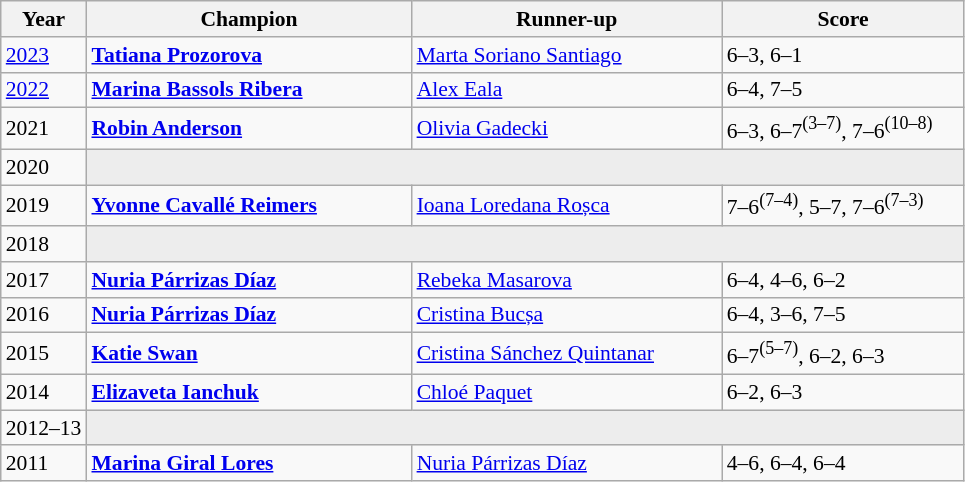<table class="wikitable" style="font-size:90%">
<tr>
<th>Year</th>
<th width="210">Champion</th>
<th width="200">Runner-up</th>
<th width="155">Score</th>
</tr>
<tr>
<td><a href='#'>2023</a></td>
<td> <strong><a href='#'>Tatiana Prozorova</a></strong></td>
<td> <a href='#'>Marta Soriano Santiago</a></td>
<td>6–3, 6–1</td>
</tr>
<tr>
<td><a href='#'>2022</a></td>
<td> <strong><a href='#'>Marina Bassols Ribera</a></strong></td>
<td> <a href='#'>Alex Eala</a></td>
<td>6–4, 7–5</td>
</tr>
<tr>
<td>2021</td>
<td> <strong><a href='#'>Robin Anderson</a></strong></td>
<td> <a href='#'>Olivia Gadecki</a></td>
<td>6–3, 6–7<sup>(3–7)</sup>, 7–6<sup>(10–8)</sup></td>
</tr>
<tr>
<td>2020</td>
<td colspan=3 bgcolor="#ededed"></td>
</tr>
<tr>
<td>2019</td>
<td> <strong><a href='#'>Yvonne Cavallé Reimers</a></strong></td>
<td> <a href='#'>Ioana Loredana Roșca</a></td>
<td>7–6<sup>(7–4)</sup>, 5–7, 7–6<sup>(7–3)</sup></td>
</tr>
<tr>
<td>2018</td>
<td colspan=3 bgcolor="#ededed"></td>
</tr>
<tr>
<td>2017</td>
<td> <strong><a href='#'>Nuria Párrizas Díaz</a></strong></td>
<td> <a href='#'>Rebeka Masarova</a></td>
<td>6–4, 4–6, 6–2</td>
</tr>
<tr>
<td>2016</td>
<td> <strong><a href='#'>Nuria Párrizas Díaz</a></strong></td>
<td> <a href='#'>Cristina Bucșa</a></td>
<td>6–4, 3–6, 7–5</td>
</tr>
<tr>
<td>2015</td>
<td> <strong><a href='#'>Katie Swan</a></strong></td>
<td> <a href='#'>Cristina Sánchez Quintanar</a></td>
<td>6–7<sup>(5–7)</sup>, 6–2, 6–3</td>
</tr>
<tr>
<td>2014</td>
<td> <strong><a href='#'>Elizaveta Ianchuk</a></strong></td>
<td> <a href='#'>Chloé Paquet</a></td>
<td>6–2, 6–3</td>
</tr>
<tr>
<td>2012–13</td>
<td colspan=3 bgcolor="#ededed"></td>
</tr>
<tr>
<td>2011</td>
<td> <strong><a href='#'>Marina Giral Lores</a></strong></td>
<td> <a href='#'>Nuria Párrizas Díaz</a></td>
<td>4–6, 6–4, 6–4</td>
</tr>
</table>
